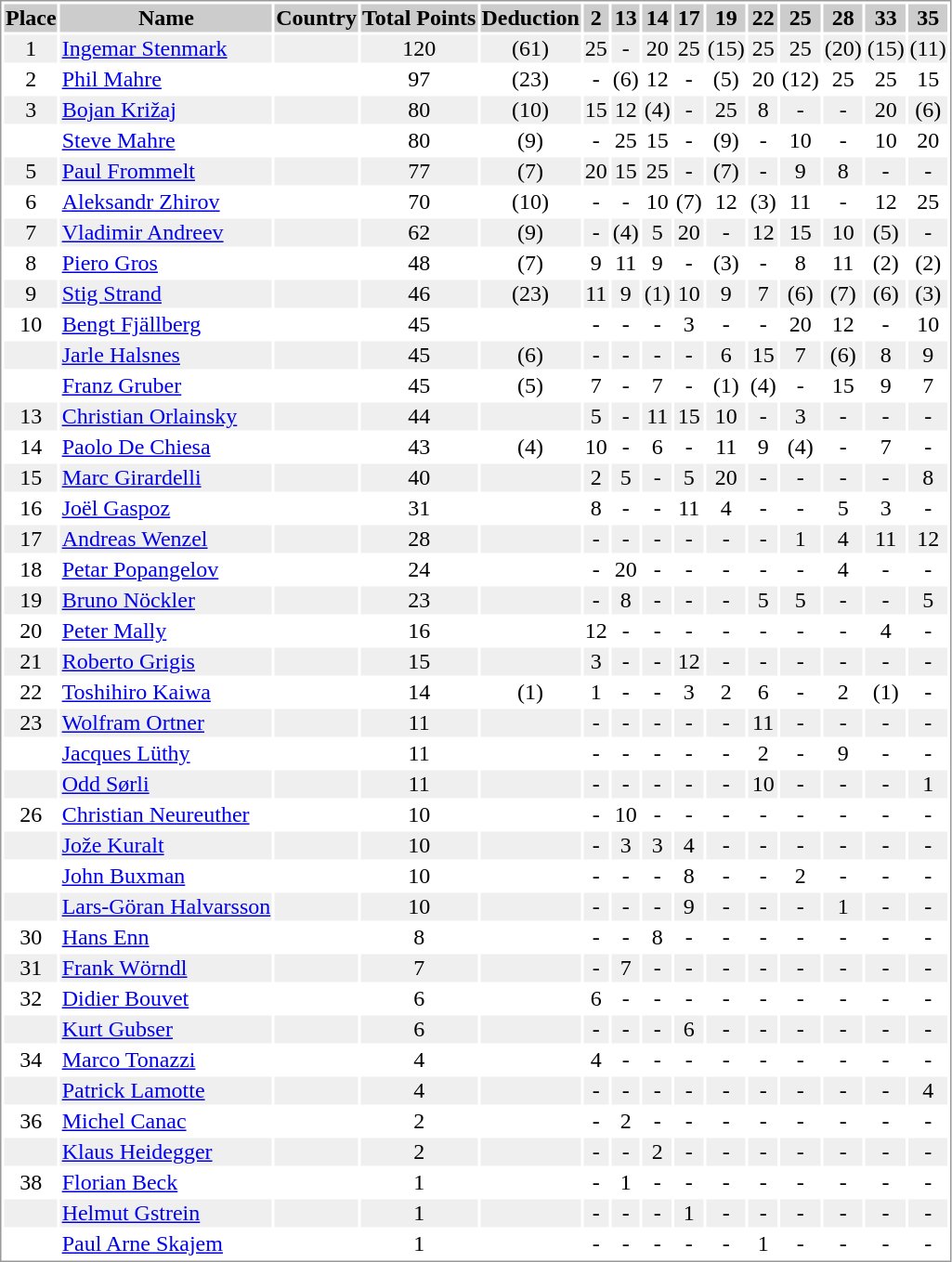<table border="0" style="border: 1px solid #999; background-color:#FFFFFF; text-align:center">
<tr align="center" bgcolor="#CCCCCC">
<th>Place</th>
<th>Name</th>
<th>Country</th>
<th>Total Points</th>
<th>Deduction</th>
<th>2</th>
<th>13</th>
<th>14</th>
<th>17</th>
<th>19</th>
<th>22</th>
<th>25</th>
<th>28</th>
<th>33</th>
<th>35</th>
</tr>
<tr bgcolor="#EFEFEF">
<td>1</td>
<td align="left"><a href='#'>Ingemar Stenmark</a></td>
<td align="left"></td>
<td>120</td>
<td>(61)</td>
<td>25</td>
<td>-</td>
<td>20</td>
<td>25</td>
<td>(15)</td>
<td>25</td>
<td>25</td>
<td>(20)</td>
<td>(15)</td>
<td>(11)</td>
</tr>
<tr>
<td>2</td>
<td align="left"><a href='#'>Phil Mahre</a></td>
<td align="left"></td>
<td>97</td>
<td>(23)</td>
<td>-</td>
<td>(6)</td>
<td>12</td>
<td>-</td>
<td>(5)</td>
<td>20</td>
<td>(12)</td>
<td>25</td>
<td>25</td>
<td>15</td>
</tr>
<tr bgcolor="#EFEFEF">
<td>3</td>
<td align="left"><a href='#'>Bojan Križaj</a></td>
<td align="left"></td>
<td>80</td>
<td>(10)</td>
<td>15</td>
<td>12</td>
<td>(4)</td>
<td>-</td>
<td>25</td>
<td>8</td>
<td>-</td>
<td>-</td>
<td>20</td>
<td>(6)</td>
</tr>
<tr>
<td></td>
<td align="left"><a href='#'>Steve Mahre</a></td>
<td align="left"></td>
<td>80</td>
<td>(9)</td>
<td>-</td>
<td>25</td>
<td>15</td>
<td>-</td>
<td>(9)</td>
<td>-</td>
<td>10</td>
<td>-</td>
<td>10</td>
<td>20</td>
</tr>
<tr bgcolor="#EFEFEF">
<td>5</td>
<td align="left"><a href='#'>Paul Frommelt</a></td>
<td align="left"></td>
<td>77</td>
<td>(7)</td>
<td>20</td>
<td>15</td>
<td>25</td>
<td>-</td>
<td>(7)</td>
<td>-</td>
<td>9</td>
<td>8</td>
<td>-</td>
<td>-</td>
</tr>
<tr>
<td>6</td>
<td align="left"><a href='#'>Aleksandr Zhirov</a></td>
<td align="left"></td>
<td>70</td>
<td>(10)</td>
<td>-</td>
<td>-</td>
<td>10</td>
<td>(7)</td>
<td>12</td>
<td>(3)</td>
<td>11</td>
<td>-</td>
<td>12</td>
<td>25</td>
</tr>
<tr bgcolor="#EFEFEF">
<td>7</td>
<td align="left"><a href='#'>Vladimir Andreev</a></td>
<td align="left"></td>
<td>62</td>
<td>(9)</td>
<td>-</td>
<td>(4)</td>
<td>5</td>
<td>20</td>
<td>-</td>
<td>12</td>
<td>15</td>
<td>10</td>
<td>(5)</td>
<td>-</td>
</tr>
<tr>
<td>8</td>
<td align="left"><a href='#'>Piero Gros</a></td>
<td align="left"></td>
<td>48</td>
<td>(7)</td>
<td>9</td>
<td>11</td>
<td>9</td>
<td>-</td>
<td>(3)</td>
<td>-</td>
<td>8</td>
<td>11</td>
<td>(2)</td>
<td>(2)</td>
</tr>
<tr bgcolor="#EFEFEF">
<td>9</td>
<td align="left"><a href='#'>Stig Strand</a></td>
<td align="left"></td>
<td>46</td>
<td>(23)</td>
<td>11</td>
<td>9</td>
<td>(1)</td>
<td>10</td>
<td>9</td>
<td>7</td>
<td>(6)</td>
<td>(7)</td>
<td>(6)</td>
<td>(3)</td>
</tr>
<tr>
<td>10</td>
<td align="left"><a href='#'>Bengt Fjällberg</a></td>
<td align="left"></td>
<td>45</td>
<td></td>
<td>-</td>
<td>-</td>
<td>-</td>
<td>3</td>
<td>-</td>
<td>-</td>
<td>20</td>
<td>12</td>
<td>-</td>
<td>10</td>
</tr>
<tr bgcolor="#EFEFEF">
<td></td>
<td align="left"><a href='#'>Jarle Halsnes</a></td>
<td align="left"></td>
<td>45</td>
<td>(6)</td>
<td>-</td>
<td>-</td>
<td>-</td>
<td>-</td>
<td>6</td>
<td>15</td>
<td>7</td>
<td>(6)</td>
<td>8</td>
<td>9</td>
</tr>
<tr>
<td></td>
<td align="left"><a href='#'>Franz Gruber</a></td>
<td align="left"></td>
<td>45</td>
<td>(5)</td>
<td>7</td>
<td>-</td>
<td>7</td>
<td>-</td>
<td>(1)</td>
<td>(4)</td>
<td>-</td>
<td>15</td>
<td>9</td>
<td>7</td>
</tr>
<tr bgcolor="#EFEFEF">
<td>13</td>
<td align="left"><a href='#'>Christian Orlainsky</a></td>
<td align="left"></td>
<td>44</td>
<td></td>
<td>5</td>
<td>-</td>
<td>11</td>
<td>15</td>
<td>10</td>
<td>-</td>
<td>3</td>
<td>-</td>
<td>-</td>
<td>-</td>
</tr>
<tr>
<td>14</td>
<td align="left"><a href='#'>Paolo De Chiesa</a></td>
<td align="left"></td>
<td>43</td>
<td>(4)</td>
<td>10</td>
<td>-</td>
<td>6</td>
<td>-</td>
<td>11</td>
<td>9</td>
<td>(4)</td>
<td>-</td>
<td>7</td>
<td>-</td>
</tr>
<tr bgcolor="#EFEFEF">
<td>15</td>
<td align="left"><a href='#'>Marc Girardelli</a></td>
<td align="left"></td>
<td>40</td>
<td></td>
<td>2</td>
<td>5</td>
<td>-</td>
<td>5</td>
<td>20</td>
<td>-</td>
<td>-</td>
<td>-</td>
<td>-</td>
<td>8</td>
</tr>
<tr>
<td>16</td>
<td align="left"><a href='#'>Joël Gaspoz</a></td>
<td align="left"></td>
<td>31</td>
<td></td>
<td>8</td>
<td>-</td>
<td>-</td>
<td>11</td>
<td>4</td>
<td>-</td>
<td>-</td>
<td>5</td>
<td>3</td>
<td>-</td>
</tr>
<tr bgcolor="#EFEFEF">
<td>17</td>
<td align="left"><a href='#'>Andreas Wenzel</a></td>
<td align="left"></td>
<td>28</td>
<td></td>
<td>-</td>
<td>-</td>
<td>-</td>
<td>-</td>
<td>-</td>
<td>-</td>
<td>1</td>
<td>4</td>
<td>11</td>
<td>12</td>
</tr>
<tr>
<td>18</td>
<td align="left"><a href='#'>Petar Popangelov</a></td>
<td align="left"></td>
<td>24</td>
<td></td>
<td>-</td>
<td>20</td>
<td>-</td>
<td>-</td>
<td>-</td>
<td>-</td>
<td>-</td>
<td>4</td>
<td>-</td>
<td>-</td>
</tr>
<tr bgcolor="#EFEFEF">
<td>19</td>
<td align="left"><a href='#'>Bruno Nöckler</a></td>
<td align="left"></td>
<td>23</td>
<td></td>
<td>-</td>
<td>8</td>
<td>-</td>
<td>-</td>
<td>-</td>
<td>5</td>
<td>5</td>
<td>-</td>
<td>-</td>
<td>5</td>
</tr>
<tr>
<td>20</td>
<td align="left"><a href='#'>Peter Mally</a></td>
<td align="left"></td>
<td>16</td>
<td></td>
<td>12</td>
<td>-</td>
<td>-</td>
<td>-</td>
<td>-</td>
<td>-</td>
<td>-</td>
<td>-</td>
<td>4</td>
<td>-</td>
</tr>
<tr bgcolor="#EFEFEF">
<td>21</td>
<td align="left"><a href='#'>Roberto Grigis</a></td>
<td align="left"></td>
<td>15</td>
<td></td>
<td>3</td>
<td>-</td>
<td>-</td>
<td>12</td>
<td>-</td>
<td>-</td>
<td>-</td>
<td>-</td>
<td>-</td>
<td>-</td>
</tr>
<tr>
<td>22</td>
<td align="left"><a href='#'>Toshihiro Kaiwa</a></td>
<td align="left"></td>
<td>14</td>
<td>(1)</td>
<td>1</td>
<td>-</td>
<td>-</td>
<td>3</td>
<td>2</td>
<td>6</td>
<td>-</td>
<td>2</td>
<td>(1)</td>
<td>-</td>
</tr>
<tr bgcolor="#EFEFEF">
<td>23</td>
<td align="left"><a href='#'>Wolfram Ortner</a></td>
<td align="left"></td>
<td>11</td>
<td></td>
<td>-</td>
<td>-</td>
<td>-</td>
<td>-</td>
<td>-</td>
<td>11</td>
<td>-</td>
<td>-</td>
<td>-</td>
<td>-</td>
</tr>
<tr>
<td></td>
<td align="left"><a href='#'>Jacques Lüthy</a></td>
<td align="left"></td>
<td>11</td>
<td></td>
<td>-</td>
<td>-</td>
<td>-</td>
<td>-</td>
<td>-</td>
<td>2</td>
<td>-</td>
<td>9</td>
<td>-</td>
<td>-</td>
</tr>
<tr bgcolor="#EFEFEF">
<td></td>
<td align="left"><a href='#'>Odd Sørli</a></td>
<td align="left"></td>
<td>11</td>
<td></td>
<td>-</td>
<td>-</td>
<td>-</td>
<td>-</td>
<td>-</td>
<td>10</td>
<td>-</td>
<td>-</td>
<td>-</td>
<td>1</td>
</tr>
<tr>
<td>26</td>
<td align="left"><a href='#'>Christian Neureuther</a></td>
<td align="left"></td>
<td>10</td>
<td></td>
<td>-</td>
<td>10</td>
<td>-</td>
<td>-</td>
<td>-</td>
<td>-</td>
<td>-</td>
<td>-</td>
<td>-</td>
<td>-</td>
</tr>
<tr bgcolor="#EFEFEF">
<td></td>
<td align="left"><a href='#'>Jože Kuralt</a></td>
<td align="left"></td>
<td>10</td>
<td></td>
<td>-</td>
<td>3</td>
<td>3</td>
<td>4</td>
<td>-</td>
<td>-</td>
<td>-</td>
<td>-</td>
<td>-</td>
<td>-</td>
</tr>
<tr>
<td></td>
<td align="left"><a href='#'>John Buxman</a></td>
<td align="left"></td>
<td>10</td>
<td></td>
<td>-</td>
<td>-</td>
<td>-</td>
<td>8</td>
<td>-</td>
<td>-</td>
<td>2</td>
<td>-</td>
<td>-</td>
<td>-</td>
</tr>
<tr bgcolor="#EFEFEF">
<td></td>
<td align="left"><a href='#'>Lars-Göran Halvarsson</a></td>
<td align="left"></td>
<td>10</td>
<td></td>
<td>-</td>
<td>-</td>
<td>-</td>
<td>9</td>
<td>-</td>
<td>-</td>
<td>-</td>
<td>1</td>
<td>-</td>
<td>-</td>
</tr>
<tr>
<td>30</td>
<td align="left"><a href='#'>Hans Enn</a></td>
<td align="left"></td>
<td>8</td>
<td></td>
<td>-</td>
<td>-</td>
<td>8</td>
<td>-</td>
<td>-</td>
<td>-</td>
<td>-</td>
<td>-</td>
<td>-</td>
<td>-</td>
</tr>
<tr bgcolor="#EFEFEF">
<td>31</td>
<td align="left"><a href='#'>Frank Wörndl</a></td>
<td align="left"></td>
<td>7</td>
<td></td>
<td>-</td>
<td>7</td>
<td>-</td>
<td>-</td>
<td>-</td>
<td>-</td>
<td>-</td>
<td>-</td>
<td>-</td>
<td>-</td>
</tr>
<tr>
<td>32</td>
<td align="left"><a href='#'>Didier Bouvet</a></td>
<td align="left"></td>
<td>6</td>
<td></td>
<td>6</td>
<td>-</td>
<td>-</td>
<td>-</td>
<td>-</td>
<td>-</td>
<td>-</td>
<td>-</td>
<td>-</td>
<td>-</td>
</tr>
<tr bgcolor="#EFEFEF">
<td></td>
<td align="left"><a href='#'>Kurt Gubser</a></td>
<td align="left"></td>
<td>6</td>
<td></td>
<td>-</td>
<td>-</td>
<td>-</td>
<td>6</td>
<td>-</td>
<td>-</td>
<td>-</td>
<td>-</td>
<td>-</td>
<td>-</td>
</tr>
<tr>
<td>34</td>
<td align="left"><a href='#'>Marco Tonazzi</a></td>
<td align="left"></td>
<td>4</td>
<td></td>
<td>4</td>
<td>-</td>
<td>-</td>
<td>-</td>
<td>-</td>
<td>-</td>
<td>-</td>
<td>-</td>
<td>-</td>
<td>-</td>
</tr>
<tr bgcolor="#EFEFEF">
<td></td>
<td align="left"><a href='#'>Patrick Lamotte</a></td>
<td align="left"></td>
<td>4</td>
<td></td>
<td>-</td>
<td>-</td>
<td>-</td>
<td>-</td>
<td>-</td>
<td>-</td>
<td>-</td>
<td>-</td>
<td>-</td>
<td>4</td>
</tr>
<tr>
<td>36</td>
<td align="left"><a href='#'>Michel Canac</a></td>
<td align="left"></td>
<td>2</td>
<td></td>
<td>-</td>
<td>2</td>
<td>-</td>
<td>-</td>
<td>-</td>
<td>-</td>
<td>-</td>
<td>-</td>
<td>-</td>
<td>-</td>
</tr>
<tr bgcolor="#EFEFEF">
<td></td>
<td align="left"><a href='#'>Klaus Heidegger</a></td>
<td align="left"></td>
<td>2</td>
<td></td>
<td>-</td>
<td>-</td>
<td>2</td>
<td>-</td>
<td>-</td>
<td>-</td>
<td>-</td>
<td>-</td>
<td>-</td>
<td>-</td>
</tr>
<tr>
<td>38</td>
<td align="left"><a href='#'>Florian Beck</a></td>
<td align="left"></td>
<td>1</td>
<td></td>
<td>-</td>
<td>1</td>
<td>-</td>
<td>-</td>
<td>-</td>
<td>-</td>
<td>-</td>
<td>-</td>
<td>-</td>
<td>-</td>
</tr>
<tr bgcolor="#EFEFEF">
<td></td>
<td align="left"><a href='#'>Helmut Gstrein</a></td>
<td align="left"></td>
<td>1</td>
<td></td>
<td>-</td>
<td>-</td>
<td>-</td>
<td>1</td>
<td>-</td>
<td>-</td>
<td>-</td>
<td>-</td>
<td>-</td>
<td>-</td>
</tr>
<tr>
<td></td>
<td align="left"><a href='#'>Paul Arne Skajem</a></td>
<td align="left"></td>
<td>1</td>
<td></td>
<td>-</td>
<td>-</td>
<td>-</td>
<td>-</td>
<td>-</td>
<td>1</td>
<td>-</td>
<td>-</td>
<td>-</td>
<td>-</td>
</tr>
</table>
